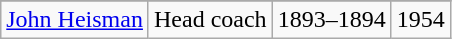<table class="wikitable" style="text-align:center">
<tr>
</tr>
<tr>
<td><a href='#'>John Heisman</a></td>
<td>Head coach</td>
<td>1893–1894</td>
<td>1954</td>
</tr>
</table>
